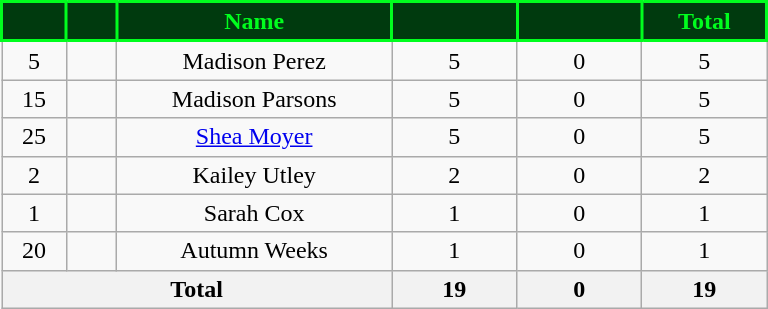<table class="wikitable sortable" style="text-align:center;">
<tr>
<th style="background:#003a0e; color:#00FE1E; border:2px solid #00FE1E; width:35px;" scope="col"></th>
<th style="background:#003a0e; color:#00FE1E; border:2px solid #00FE1E; width:25px;" scope="col"></th>
<th style="background:#003a0e; color:#00FE1E; border:2px solid #00FE1E; width:175px;" scope="col">Name</th>
<th style="background:#003a0e; color:#00FE1E; border:2px solid #00FE1E; width:75px;" scope="col"></th>
<th style="background:#003a0e; color:#00FE1E; border:2px solid #00FE1E; width:75px;" scope="col"></th>
<th style="background:#003a0e; color:#00FE1E; border:2px solid #00FE1E; width:75px;" scope="col">Total</th>
</tr>
<tr>
<td>5</td>
<td></td>
<td>Madison Perez</td>
<td>5</td>
<td>0</td>
<td>5</td>
</tr>
<tr>
<td>15</td>
<td></td>
<td>Madison Parsons</td>
<td>5</td>
<td>0</td>
<td>5</td>
</tr>
<tr>
<td>25</td>
<td></td>
<td><a href='#'>Shea Moyer</a></td>
<td>5</td>
<td>0</td>
<td>5</td>
</tr>
<tr>
<td>2</td>
<td></td>
<td>Kailey Utley</td>
<td>2</td>
<td>0</td>
<td>2</td>
</tr>
<tr>
<td>1</td>
<td></td>
<td>Sarah Cox</td>
<td>1</td>
<td>0</td>
<td>1</td>
</tr>
<tr>
<td>20</td>
<td></td>
<td>Autumn Weeks</td>
<td>1</td>
<td>0</td>
<td>1</td>
</tr>
<tr>
<th colspan="3">Total</th>
<th>19</th>
<th>0</th>
<th>19</th>
</tr>
</table>
